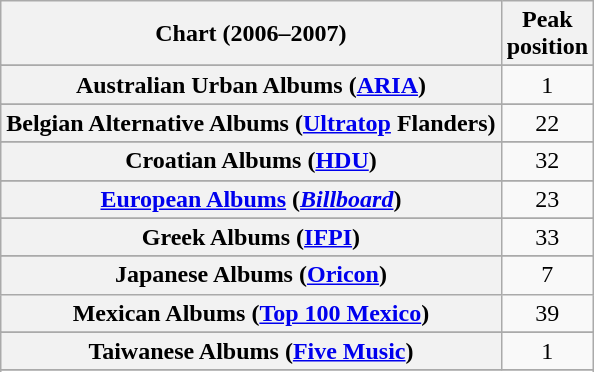<table class="wikitable sortable plainrowheaders" style="text-align:center">
<tr>
<th scope="col">Chart (2006–2007)</th>
<th scope="col">Peak<br>position</th>
</tr>
<tr>
</tr>
<tr>
<th scope="row">Australian Urban Albums (<a href='#'>ARIA</a>)</th>
<td>1</td>
</tr>
<tr>
</tr>
<tr>
</tr>
<tr>
<th scope="row">Belgian Alternative Albums (<a href='#'>Ultratop</a> Flanders)</th>
<td>22</td>
</tr>
<tr>
</tr>
<tr>
</tr>
<tr>
<th scope="row">Croatian Albums (<a href='#'>HDU</a>)</th>
<td>32</td>
</tr>
<tr>
</tr>
<tr>
</tr>
<tr>
</tr>
<tr>
<th scope="row"><a href='#'>European Albums</a> (<em><a href='#'>Billboard</a></em>)</th>
<td>23</td>
</tr>
<tr>
</tr>
<tr>
</tr>
<tr>
</tr>
<tr>
<th scope="row">Greek Albums (<a href='#'>IFPI</a>)</th>
<td>33</td>
</tr>
<tr>
</tr>
<tr>
</tr>
<tr>
</tr>
<tr>
<th scope="row">Japanese Albums (<a href='#'>Oricon</a>)</th>
<td>7</td>
</tr>
<tr>
<th scope="row">Mexican Albums (<a href='#'>Top 100 Mexico</a>)</th>
<td>39</td>
</tr>
<tr>
</tr>
<tr>
</tr>
<tr>
</tr>
<tr>
</tr>
<tr>
</tr>
<tr>
</tr>
<tr>
<th scope="row">Taiwanese Albums (<a href='#'>Five Music</a>)</th>
<td>1</td>
</tr>
<tr>
</tr>
<tr>
</tr>
<tr>
</tr>
<tr>
</tr>
</table>
